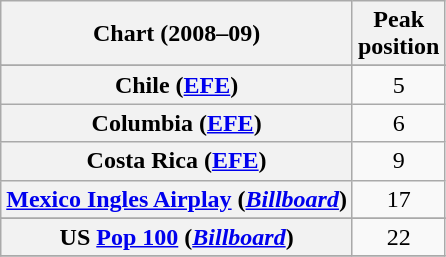<table class="wikitable sortable plainrowheaders" style="text-align:center">
<tr>
<th scope="col">Chart (2008–09)</th>
<th scope="col">Peak<br>position</th>
</tr>
<tr>
</tr>
<tr>
<th scope="row">Chile (<a href='#'>EFE</a>)</th>
<td>5</td>
</tr>
<tr>
<th scope="row">Columbia (<a href='#'>EFE</a>)</th>
<td>6</td>
</tr>
<tr>
<th scope="row">Costa Rica (<a href='#'>EFE</a>)</th>
<td>9</td>
</tr>
<tr>
<th scope="row"><a href='#'>Mexico Ingles Airplay</a> (<em><a href='#'>Billboard</a></em>)</th>
<td>17</td>
</tr>
<tr>
</tr>
<tr>
<th scope="row">US <a href='#'>Pop 100</a> (<em><a href='#'>Billboard</a></em>)</th>
<td>22</td>
</tr>
<tr>
</tr>
</table>
